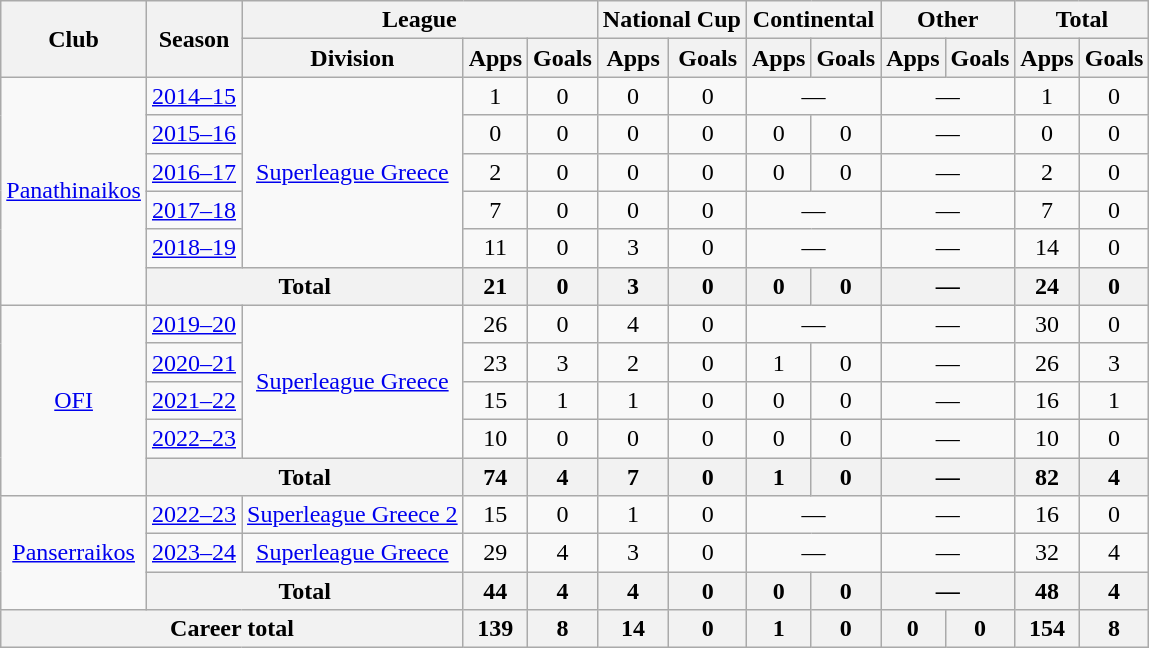<table class="wikitable" style="text-align:center">
<tr>
<th rowspan=2>Club</th>
<th rowspan=2>Season</th>
<th colspan=3>League</th>
<th colspan=2>National Cup</th>
<th colspan=2>Continental</th>
<th colspan=2>Other</th>
<th colspan=2>Total</th>
</tr>
<tr>
<th>Division</th>
<th>Apps</th>
<th>Goals</th>
<th>Apps</th>
<th>Goals</th>
<th>Apps</th>
<th>Goals</th>
<th>Apps</th>
<th>Goals</th>
<th>Apps</th>
<th>Goals</th>
</tr>
<tr>
<td rowspan="6"><a href='#'>Panathinaikos</a></td>
<td><a href='#'>2014–15</a></td>
<td rowspan="5"><a href='#'>Superleague Greece</a></td>
<td>1</td>
<td>0</td>
<td>0</td>
<td>0</td>
<td colspan="2">—</td>
<td colspan="2">—</td>
<td>1</td>
<td>0</td>
</tr>
<tr>
<td><a href='#'>2015–16</a></td>
<td>0</td>
<td>0</td>
<td>0</td>
<td>0</td>
<td>0</td>
<td>0</td>
<td colspan="2">—</td>
<td>0</td>
<td>0</td>
</tr>
<tr>
<td><a href='#'>2016–17</a></td>
<td>2</td>
<td>0</td>
<td>0</td>
<td>0</td>
<td>0</td>
<td>0</td>
<td colspan="2">—</td>
<td>2</td>
<td>0</td>
</tr>
<tr>
<td><a href='#'>2017–18</a></td>
<td>7</td>
<td>0</td>
<td>0</td>
<td>0</td>
<td colspan="2">—</td>
<td colspan="2">—</td>
<td>7</td>
<td>0</td>
</tr>
<tr>
<td><a href='#'>2018–19</a></td>
<td>11</td>
<td>0</td>
<td>3</td>
<td>0</td>
<td colspan="2">—</td>
<td colspan="2">—</td>
<td>14</td>
<td>0</td>
</tr>
<tr>
<th colspan="2">Total</th>
<th>21</th>
<th>0</th>
<th>3</th>
<th>0</th>
<th>0</th>
<th>0</th>
<th colspan="2">—</th>
<th>24</th>
<th>0</th>
</tr>
<tr>
<td rowspan="5"><a href='#'>OFI</a></td>
<td><a href='#'>2019–20</a></td>
<td rowspan="4"><a href='#'>Superleague Greece</a></td>
<td>26</td>
<td>0</td>
<td>4</td>
<td>0</td>
<td colspan="2">—</td>
<td colspan="2">—</td>
<td>30</td>
<td>0</td>
</tr>
<tr>
<td><a href='#'>2020–21</a></td>
<td>23</td>
<td>3</td>
<td>2</td>
<td>0</td>
<td>1</td>
<td>0</td>
<td colspan="2">—</td>
<td>26</td>
<td>3</td>
</tr>
<tr>
<td><a href='#'>2021–22</a></td>
<td>15</td>
<td>1</td>
<td>1</td>
<td>0</td>
<td>0</td>
<td>0</td>
<td colspan="2">—</td>
<td>16</td>
<td>1</td>
</tr>
<tr>
<td><a href='#'>2022–23</a></td>
<td>10</td>
<td>0</td>
<td>0</td>
<td>0</td>
<td>0</td>
<td>0</td>
<td colspan="2">—</td>
<td>10</td>
<td>0</td>
</tr>
<tr>
<th colspan="2">Total</th>
<th>74</th>
<th>4</th>
<th>7</th>
<th>0</th>
<th>1</th>
<th>0</th>
<th colspan="2">—</th>
<th>82</th>
<th>4</th>
</tr>
<tr>
<td rowspan="3"><a href='#'>Panserraikos</a></td>
<td><a href='#'>2022–23</a></td>
<td><a href='#'>Superleague Greece 2</a></td>
<td>15</td>
<td>0</td>
<td>1</td>
<td>0</td>
<td colspan="2">—</td>
<td colspan="2">—</td>
<td>16</td>
<td>0</td>
</tr>
<tr>
<td><a href='#'>2023–24</a></td>
<td><a href='#'>Superleague Greece</a></td>
<td>29</td>
<td>4</td>
<td>3</td>
<td>0</td>
<td colspan="2">—</td>
<td colspan="2">—</td>
<td>32</td>
<td>4</td>
</tr>
<tr>
<th colspan="2">Total</th>
<th>44</th>
<th>4</th>
<th>4</th>
<th>0</th>
<th>0</th>
<th>0</th>
<th colspan="2">—</th>
<th>48</th>
<th>4</th>
</tr>
<tr>
<th colspan="3">Career total</th>
<th>139</th>
<th>8</th>
<th>14</th>
<th>0</th>
<th>1</th>
<th>0</th>
<th>0</th>
<th>0</th>
<th>154</th>
<th>8</th>
</tr>
</table>
